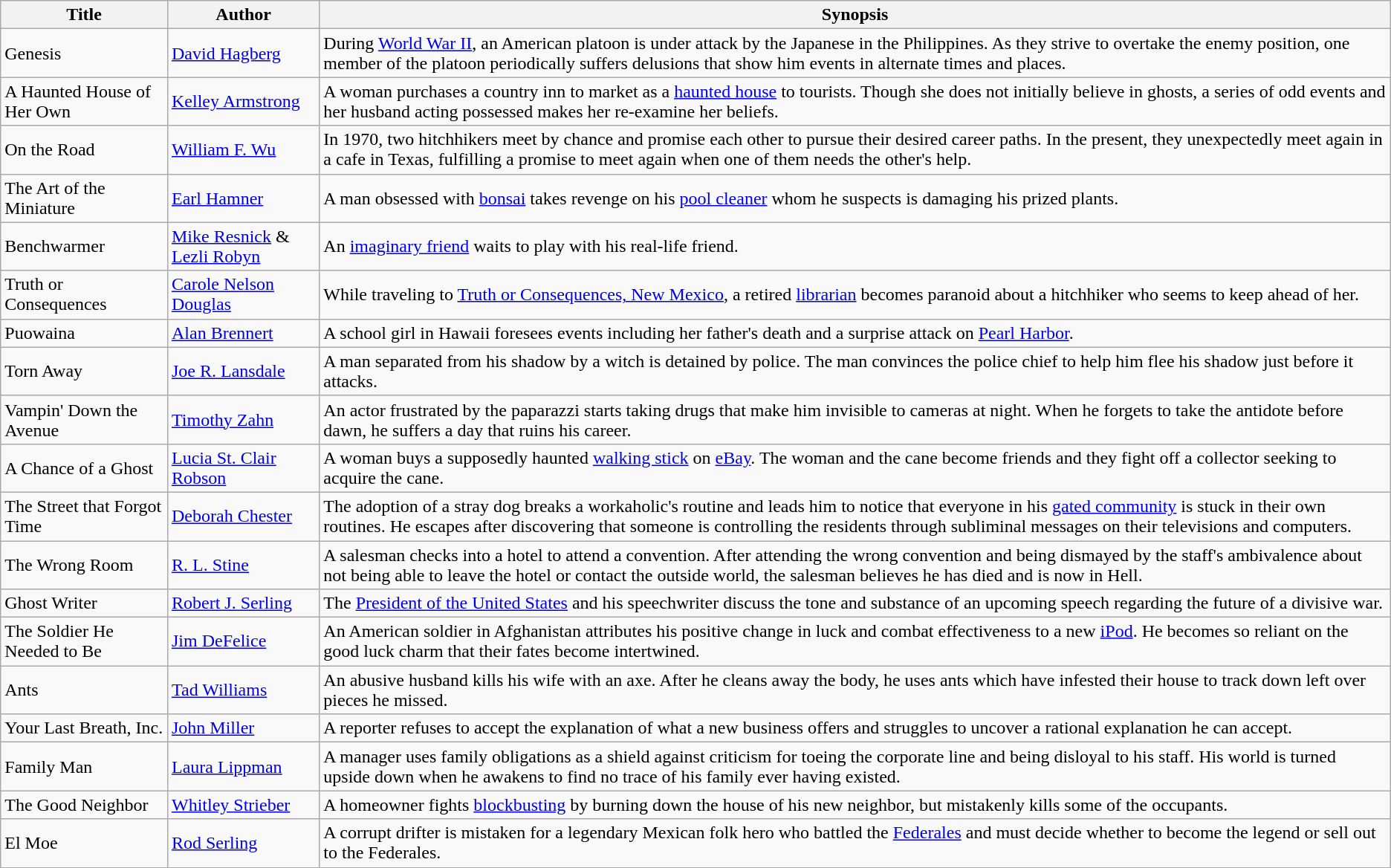<table class="wikitable">
<tr>
<th>Title</th>
<th>Author</th>
<th>Synopsis</th>
</tr>
<tr>
<td>Genesis</td>
<td><a href='#'>David Hagberg</a></td>
<td>During <a href='#'>World War II</a>, an American platoon is under attack by the Japanese in the Philippines. As they strive to overtake the enemy position, one member of the platoon periodically suffers delusions that show him events in alternate times and places.</td>
</tr>
<tr>
<td>A Haunted House of Her Own</td>
<td><a href='#'>Kelley Armstrong</a></td>
<td>A woman purchases a country inn to market as a <a href='#'>haunted house</a> to tourists. Though she does not initially believe in ghosts, a series of odd events and her husband acting possessed makes her re-examine her beliefs.</td>
</tr>
<tr>
<td>On the Road</td>
<td><a href='#'>William F. Wu</a></td>
<td>In 1970, two hitchhikers meet by chance and promise each other to pursue their desired career paths. In the present, they unexpectedly meet again in a cafe in Texas, fulfilling a promise to meet again when one of them needs the other's help.</td>
</tr>
<tr>
<td>The Art of the Miniature</td>
<td><a href='#'>Earl Hamner</a></td>
<td>A man obsessed with <a href='#'>bonsai</a> takes revenge on his <a href='#'>pool cleaner</a> whom he suspects is damaging his prized plants.</td>
</tr>
<tr>
<td>Benchwarmer</td>
<td><a href='#'>Mike Resnick</a> & <a href='#'>Lezli Robyn</a></td>
<td>An <a href='#'>imaginary friend</a> waits to play with his real-life friend.</td>
</tr>
<tr>
<td>Truth or Consequences</td>
<td><a href='#'>Carole Nelson Douglas</a></td>
<td>While traveling to <a href='#'>Truth or Consequences, New Mexico</a>, a retired <a href='#'>librarian</a> becomes paranoid about a hitchhiker who seems to keep ahead of her.</td>
</tr>
<tr>
<td>Puowaina</td>
<td><a href='#'>Alan Brennert</a></td>
<td>A school girl in Hawaii foresees events including her father's death and a surprise attack on <a href='#'>Pearl Harbor</a>.</td>
</tr>
<tr>
<td>Torn Away</td>
<td><a href='#'>Joe R. Lansdale</a></td>
<td>A man separated from his shadow by a witch is detained by police. The man convinces the police chief to help him flee his shadow just before it attacks.</td>
</tr>
<tr>
<td>Vampin' Down the Avenue</td>
<td><a href='#'>Timothy Zahn</a></td>
<td>An actor frustrated by the paparazzi starts taking drugs that make him invisible to cameras at night. When he forgets to take the antidote before dawn, he suffers a day that ruins his career.</td>
</tr>
<tr>
<td>A Chance of a Ghost</td>
<td><a href='#'>Lucia St. Clair Robson</a></td>
<td>A woman buys a supposedly haunted <a href='#'>walking stick</a> on <a href='#'>eBay</a>. The woman and the cane become friends and they fight off a collector seeking to acquire the cane.</td>
</tr>
<tr>
<td>The Street that Forgot Time</td>
<td><a href='#'>Deborah Chester</a></td>
<td>The adoption of a stray dog breaks a workaholic's routine and leads him to notice that everyone in his <a href='#'>gated community</a> is stuck in their own routines. He escapes after discovering that someone is controlling the residents through subliminal messages on their televisions and computers.</td>
</tr>
<tr>
<td>The Wrong Room</td>
<td><a href='#'>R. L. Stine</a></td>
<td>A salesman checks into a hotel to attend a convention. After attending the wrong convention and being dismayed by the staff's ambivalence about not being able to leave the hotel or contact the outside world, the salesman believes he has died and is now in Hell.</td>
</tr>
<tr>
<td>Ghost Writer</td>
<td><a href='#'>Robert J. Serling</a></td>
<td>The <a href='#'>President of the United States</a> and his speechwriter discuss the tone and substance of an upcoming speech regarding the future of a divisive war.</td>
</tr>
<tr>
<td>The Soldier He Needed to Be</td>
<td><a href='#'>Jim DeFelice</a></td>
<td>An American soldier in Afghanistan attributes his positive change in luck and combat effectiveness to a new <a href='#'>iPod</a>. He becomes so reliant on the good luck charm that their fates become intertwined.</td>
</tr>
<tr>
<td>Ants</td>
<td><a href='#'>Tad Williams</a></td>
<td>An abusive husband kills his wife with an axe. After he cleans away the body, he uses ants which have infested their house to track down left over pieces he missed.</td>
</tr>
<tr>
<td>Your Last Breath, Inc.</td>
<td><a href='#'>John Miller</a></td>
<td>A reporter refuses to accept the explanation of what a new business offers and struggles to uncover a rational explanation he can accept.</td>
</tr>
<tr>
<td>Family Man</td>
<td><a href='#'>Laura Lippman</a></td>
<td>A manager uses family obligations as a shield against criticism for toeing the corporate line and being disloyal to his staff. His world is turned upside down when he awakens to find no trace of his family ever having existed.</td>
</tr>
<tr>
<td>The Good Neighbor</td>
<td><a href='#'>Whitley Strieber</a></td>
<td>A homeowner fights <a href='#'>blockbusting</a> by burning down the house of his new neighbor, but mistakenly kills some of the occupants.</td>
</tr>
<tr>
<td>El Moe</td>
<td><a href='#'>Rod Serling</a></td>
<td>A corrupt drifter is mistaken for a legendary Mexican folk hero who battled the <a href='#'>Federales</a> and must decide whether to become the legend or sell out to the Federales.</td>
</tr>
</table>
